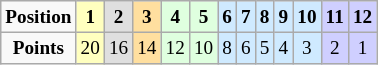<table class="wikitable" style="font-size: 80%;">
<tr align="center">
<td><strong>Position</strong></td>
<td style="background:#ffffbf;"><strong>1</strong></td>
<td style="background:#dfdfdf;"><strong>2</strong></td>
<td style="background:#ffdf9f;"><strong>3</strong></td>
<td style="background:#dfffdf;"><strong>4</strong></td>
<td style="background:#dfffdf;"><strong>5</strong></td>
<td style="background:#CFEAFF;"><strong>6</strong></td>
<td style="background:#CFEAFF;"><strong>7</strong></td>
<td style="background:#CFEAFF;"><strong>8</strong></td>
<td style="background:#CFEAFF;"><strong>9</strong></td>
<td style="background:#CFEAFF;"><strong>10</strong></td>
<td style="background:#CFCFFF;"><strong>11</strong></td>
<td style="background:#CFCFFF;"><strong>12</strong></td>
</tr>
<tr align="center">
<td><strong>Points</strong></td>
<td style="background:#ffffbf;">20</td>
<td style="background:#dfdfdf;">16</td>
<td style="background:#ffdf9f;">14</td>
<td style="background:#dfffdf;">12</td>
<td style="background:#dfffdf;">10</td>
<td style="background:#CFEAFF;">8</td>
<td style="background:#CFEAFF;">6</td>
<td style="background:#CFEAFF;">5</td>
<td style="background:#CFEAFF;">4</td>
<td style="background:#CFEAFF;">3</td>
<td style="background:#CFCFFF;">2</td>
<td style="background:#CFCFFF;">1</td>
</tr>
</table>
